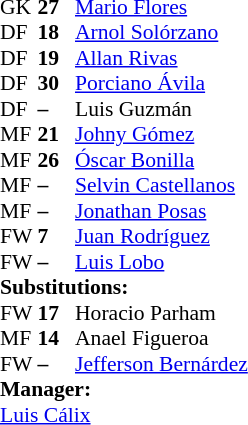<table style = "font-size: 90%" cellspacing = "0" cellpadding = "0">
<tr>
<td colspan = 4></td>
</tr>
<tr>
<th style="width:25px;"></th>
<th style="width:25px;"></th>
</tr>
<tr>
<td>GK</td>
<td><strong>27</strong></td>
<td> <a href='#'>Mario Flores</a></td>
</tr>
<tr>
<td>DF</td>
<td><strong>18</strong></td>
<td> <a href='#'>Arnol Solórzano</a></td>
</tr>
<tr>
<td>DF</td>
<td><strong>19</strong></td>
<td> <a href='#'>Allan Rivas</a></td>
</tr>
<tr>
<td>DF</td>
<td><strong>30</strong></td>
<td> <a href='#'>Porciano Ávila</a></td>
</tr>
<tr>
<td>DF</td>
<td><strong>–</strong></td>
<td> Luis Guzmán</td>
<td></td>
<td></td>
</tr>
<tr>
<td>MF</td>
<td><strong>21</strong></td>
<td> <a href='#'>Johny Gómez</a></td>
<td></td>
<td></td>
</tr>
<tr>
<td>MF</td>
<td><strong>26</strong></td>
<td> <a href='#'>Óscar Bonilla</a></td>
</tr>
<tr>
<td>MF</td>
<td><strong>–</strong></td>
<td> <a href='#'>Selvin Castellanos</a></td>
</tr>
<tr>
<td>MF</td>
<td><strong>–</strong></td>
<td> <a href='#'>Jonathan Posas</a></td>
</tr>
<tr>
<td>FW</td>
<td><strong>7</strong></td>
<td> <a href='#'>Juan Rodríguez</a></td>
<td></td>
<td></td>
</tr>
<tr>
<td>FW</td>
<td><strong>–</strong></td>
<td> <a href='#'>Luis Lobo</a></td>
</tr>
<tr>
<td colspan = 3><strong>Substitutions:</strong></td>
</tr>
<tr>
<td>FW</td>
<td><strong>17</strong></td>
<td> Horacio Parham</td>
<td></td>
<td></td>
</tr>
<tr>
<td>MF</td>
<td><strong>14</strong></td>
<td> Anael Figueroa</td>
<td></td>
<td></td>
</tr>
<tr>
<td>FW</td>
<td><strong>–</strong></td>
<td> <a href='#'>Jefferson Bernárdez</a></td>
<td></td>
<td></td>
</tr>
<tr>
<td colspan = 3><strong>Manager:</strong></td>
</tr>
<tr>
<td colspan = 3> <a href='#'>Luis Cálix</a></td>
</tr>
</table>
